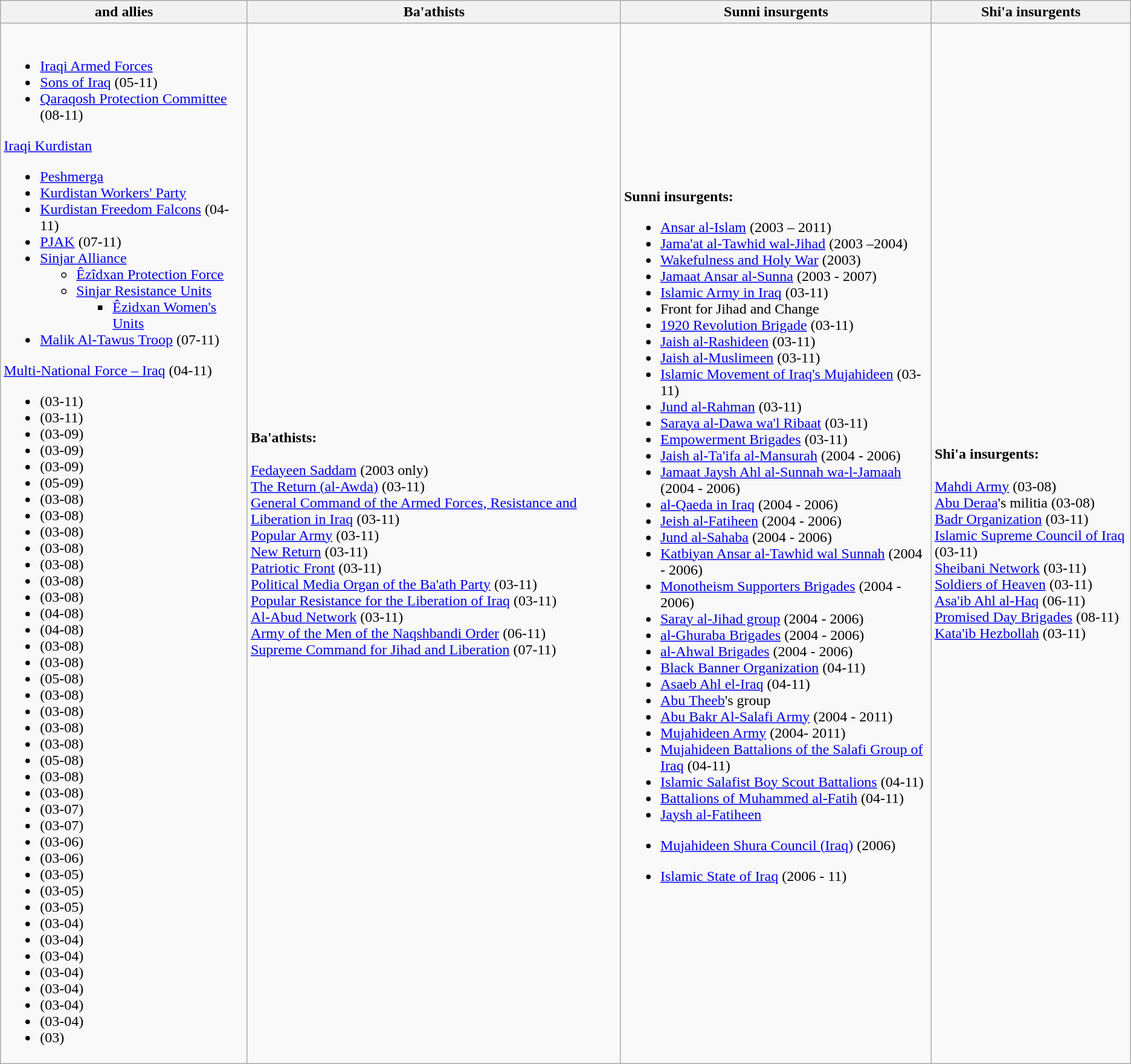<table class="wikitable">
<tr>
<th> and allies</th>
<th>Ba'athists</th>
<th>Sunni insurgents</th>
<th>Shi'a insurgents</th>
</tr>
<tr>
<td><br><ul><li> <a href='#'>Iraqi Armed Forces</a></li><li> <a href='#'>Sons of Iraq</a> (05-11)</li><li> <a href='#'>Qaraqosh Protection Committee</a> (08-11)</li></ul> <a href='#'>Iraqi Kurdistan</a><ul><li> <a href='#'>Peshmerga</a></li><li> <a href='#'>Kurdistan Workers' Party</a></li><li><a href='#'>Kurdistan Freedom Falcons</a> (04-11)</li><li> <a href='#'>PJAK</a> (07-11)</li><li><a href='#'>Sinjar Alliance</a><ul><li> <a href='#'>Êzîdxan Protection Force</a></li><li> <a href='#'>Sinjar Resistance Units</a><ul><li><a href='#'>Êzidxan Women's Units</a></li></ul></li></ul></li><li> <a href='#'>Malik Al-Tawus Troop</a> (07-11)</li></ul> <a href='#'>Multi-National Force – Iraq</a> (04-11)<ul><li> (03-11)</li><li> (03-11)</li><li> (03-09)</li><li> (03-09)</li><li> (03-09)</li><li> (05-09)</li><li> (03-08)</li><li> (03-08)</li><li> (03-08)</li><li> (03-08)</li><li> (03-08)</li><li> (03-08)</li><li> (03-08)</li><li> (04-08)</li><li> (04-08)</li><li> (03-08)</li><li> (03-08)</li><li> (05-08)</li><li> (03-08)</li><li> (03-08)</li><li> (03-08)</li><li> (03-08)</li><li> (05-08)</li><li> (03-08)</li><li> (03-08)</li><li> (03-07)</li><li> (03-07)</li><li> (03-06)</li><li> (03-06)</li><li> (03-05)</li><li> (03-05)</li><li> (03-05)</li><li> (03-04)</li><li> (03-04)</li><li> (03-04)</li><li> (03-04)</li><li> (03-04)</li><li> (03-04)</li><li> (03-04)</li><li> (03)</li></ul></td>
<td><strong>Ba'athists:</strong><br><br> <a href='#'>Fedayeen Saddam</a> (2003 only)<br>  
 <a href='#'>The Return (al-Awda)</a> (03-11)<br>  
 <a href='#'>General Command of the Armed Forces, Resistance and Liberation in Iraq</a> (03-11)<br>  
 <a href='#'>Popular Army</a> (03-11)<br>  
 <a href='#'>New Return</a> (03-11)<br> 
 <a href='#'>Patriotic Front</a> (03-11)<br>  
 <a href='#'>Political Media Organ of the Ba'ath Party</a> (03-11)<br>  
 <a href='#'>Popular Resistance for the Liberation of Iraq</a> (03-11)<br>  
 <a href='#'>Al-Abud Network</a> (03-11)<br>  
 <a href='#'>Army of the Men of the Naqshbandi Order</a> (06-11)<br>
 <a href='#'>Supreme Command for Jihad and Liberation</a> (07-11)<br></td>
<td><strong>Sunni insurgents:</strong><br><ul><li> <a href='#'>Ansar al-Islam</a> (2003 – 2011)</li><li> <a href='#'>Jama'at al-Tawhid wal-Jihad</a> (2003 –2004)</li><li><a href='#'>Wakefulness and Holy War</a> (2003)</li><li><a href='#'>Jamaat Ansar al-Sunna</a> (2003 - 2007)</li><li><a href='#'>Islamic Army in Iraq</a> (03-11)</li><li>Front for Jihad and Change</li><li><a href='#'>1920 Revolution Brigade</a> (03-11)</li><li><a href='#'>Jaish al-Rashideen</a> (03-11)</li><li><a href='#'>Jaish al-Muslimeen</a> (03-11)</li><li><a href='#'>Islamic Movement of Iraq's Mujahideen</a> (03-11)</li><li><a href='#'>Jund al-Rahman</a> (03-11)</li><li> <a href='#'>Saraya al-Dawa wa'l Ribaat</a> (03-11)</li><li><a href='#'>Empowerment Brigades</a> (03-11)</li><li> <a href='#'>Jaish al-Ta'ifa al-Mansurah</a> (2004 - 2006)</li><li> <a href='#'>Jamaat Jaysh Ahl al-Sunnah wa-l-Jamaah</a> (2004 - 2006)</li><li> <a href='#'>al-Qaeda in Iraq</a> (2004 - 2006)</li><li> <a href='#'>Jeish al-Fatiheen</a> (2004 - 2006)</li><li> <a href='#'>Jund al-Sahaba</a> (2004 - 2006)</li><li> <a href='#'>Katbiyan Ansar al-Tawhid wal Sunnah</a> (2004 - 2006)</li><li> <a href='#'>Monotheism Supporters Brigades</a> (2004 - 2006)</li><li> <a href='#'>Saray al-Jihad group</a> (2004 - 2006)</li><li> <a href='#'>al-Ghuraba Brigades</a> (2004 - 2006)</li><li> <a href='#'>al-Ahwal Brigades</a> (2004 - 2006)</li><li> <a href='#'>Black Banner Organization</a> (04-11)</li><li> <a href='#'>Asaeb Ahl el-Iraq</a> (04-11)</li><li> <a href='#'>Abu Theeb</a>'s group</li><li><a href='#'>Abu Bakr Al-Salafi Army</a> (2004 - 2011)</li><li><a href='#'>Mujahideen Army</a> (2004- 2011)</li><li> <a href='#'>Mujahideen Battalions of the Salafi Group of Iraq</a> (04-11)</li><li> <a href='#'>Islamic Salafist Boy Scout Battalions</a> (04-11)</li><li><a href='#'>Battalions of Muhammed al-Fatih</a> (04-11)</li><li><a href='#'>Jaysh al-Fatiheen</a></li></ul><ul><li><a href='#'>Mujahideen Shura Council (Iraq)</a> (2006)</li></ul><ul><li> <a href='#'>Islamic State of Iraq</a> (2006 - 11)</li></ul></td>
<td><strong>Shi'a insurgents:</strong><br><br> <a href='#'>Mahdi Army</a> (03-08)<br>
 <a href='#'>Abu Deraa</a>'s militia (03-08)<br>
 <a href='#'>Badr Organization</a> (03-11)<br>
 <a href='#'>Islamic Supreme Council of Iraq</a> (03-11)<br>
 <a href='#'>Sheibani Network</a> (03-11)<br>
 <a href='#'>Soldiers of Heaven</a> (03-11)<br>
 <a href='#'>Asa'ib Ahl al-Haq</a> (06-11)<br>
 <a href='#'>Promised Day Brigades</a> (08-11)<br>
 <a href='#'>Kata'ib Hezbollah</a> (03-11)</td>
</tr>
</table>
